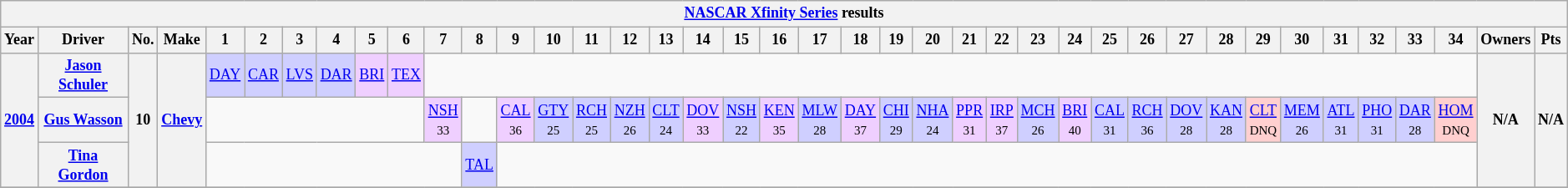<table class="wikitable" style="text-align:center; font-size:75%">
<tr>
<th colspan=45><a href='#'>NASCAR Xfinity Series</a> results</th>
</tr>
<tr>
<th>Year</th>
<th>Driver</th>
<th>No.</th>
<th>Make</th>
<th>1</th>
<th>2</th>
<th>3</th>
<th>4</th>
<th>5</th>
<th>6</th>
<th>7</th>
<th>8</th>
<th>9</th>
<th>10</th>
<th>11</th>
<th>12</th>
<th>13</th>
<th>14</th>
<th>15</th>
<th>16</th>
<th>17</th>
<th>18</th>
<th>19</th>
<th>20</th>
<th>21</th>
<th>22</th>
<th>23</th>
<th>24</th>
<th>25</th>
<th>26</th>
<th>27</th>
<th>28</th>
<th>29</th>
<th>30</th>
<th>31</th>
<th>32</th>
<th>33</th>
<th>34</th>
<th>Owners</th>
<th>Pts</th>
</tr>
<tr>
<th rowspan=3><a href='#'>2004</a></th>
<th><a href='#'>Jason Schuler</a></th>
<th rowspan=3>10</th>
<th rowspan=3><a href='#'>Chevy</a></th>
<td style="background:#CFCFFF;"><a href='#'>DAY</a><br></td>
<td style="background:#CFCFFF;"><a href='#'>CAR</a><br></td>
<td style="background:#CFCFFF;"><a href='#'>LVS</a><br></td>
<td style="background:#CFCFFF;"><a href='#'>DAR</a><br></td>
<td style="background:#EFCFFF;"><a href='#'>BRI</a><br></td>
<td style="background:#EFCFFF;"><a href='#'>TEX</a><br></td>
<td colspan=28></td>
<th rowspan=3>N/A</th>
<th rowspan=3>N/A</th>
</tr>
<tr>
<th><a href='#'>Gus Wasson</a></th>
<td colspan=6></td>
<td style="background:#EFCFFF;"><a href='#'>NSH</a><br><small>33</small></td>
<td></td>
<td style="background:#EFCFFF;"><a href='#'>CAL</a><br><small>36</small></td>
<td style="background:#CFCFFF;"><a href='#'>GTY</a><br><small>25</small></td>
<td style="background:#CFCFFF;"><a href='#'>RCH</a><br><small>25</small></td>
<td style="background:#CFCFFF;"><a href='#'>NZH</a><br><small>26</small></td>
<td style="background:#CFCFFF;"><a href='#'>CLT</a><br><small>24</small></td>
<td style="background:#EFCFFF;"><a href='#'>DOV</a><br><small>33</small></td>
<td style="background:#CFCFFF;"><a href='#'>NSH</a><br><small>22</small></td>
<td style="background:#EFCFFF;"><a href='#'>KEN</a><br><small>35</small></td>
<td style="background:#CFCFFF;"><a href='#'>MLW</a><br><small>28</small></td>
<td style="background:#EFCFFF;"><a href='#'>DAY</a><br><small>37</small></td>
<td style="background:#CFCFFF;"><a href='#'>CHI</a><br><small>29</small></td>
<td style="background:#CFCFFF;"><a href='#'>NHA</a><br><small>24</small></td>
<td style="background:#EFCFFF;"><a href='#'>PPR</a><br><small>31</small></td>
<td style="background:#EFCFFF;"><a href='#'>IRP</a><br><small>37</small></td>
<td style="background:#CFCFFF;"><a href='#'>MCH</a><br><small>26</small></td>
<td style="background:#EFCFFF;"><a href='#'>BRI</a><br><small>40</small></td>
<td style="background:#CFCFFF;"><a href='#'>CAL</a><br><small>31</small></td>
<td style="background:#CFCFFF;"><a href='#'>RCH</a><br><small>36</small></td>
<td style="background:#CFCFFF;"><a href='#'>DOV</a><br><small>28</small></td>
<td style="background:#CFCFFF;"><a href='#'>KAN</a><br><small>28</small></td>
<td style="background:#FFCFCF;"><a href='#'>CLT</a><br><small>DNQ</small></td>
<td style="background:#CFCFFF;"><a href='#'>MEM</a><br><small>26</small></td>
<td style="background:#CFCFFF;"><a href='#'>ATL</a><br><small>31</small></td>
<td style="background:#CFCFFF;"><a href='#'>PHO</a><br><small>31</small></td>
<td style="background:#CFCFFF;"><a href='#'>DAR</a><br><small>28</small></td>
<td style="background:#FFCFCF;"><a href='#'>HOM</a><br><small>DNQ</small></td>
</tr>
<tr>
<th><a href='#'>Tina Gordon</a></th>
<td colspan=7></td>
<td style="background:#CFCFFF;"><a href='#'>TAL</a><br></td>
<td colspan=26></td>
</tr>
<tr>
</tr>
</table>
